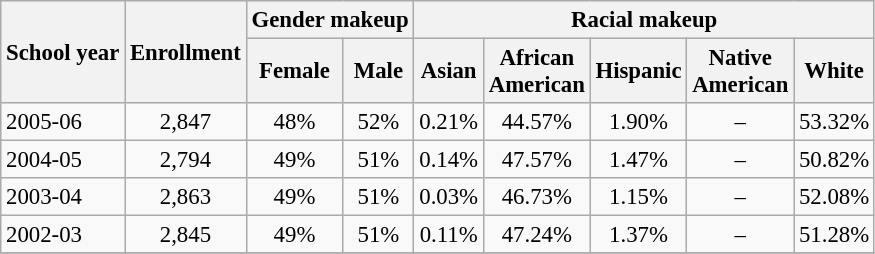<table class="wikitable" style="font-size: 95%;">
<tr>
<th rowspan="2">School year</th>
<th rowspan="2">Enrollment</th>
<th colspan="2">Gender makeup</th>
<th colspan="5">Racial makeup</th>
</tr>
<tr>
<th>Female</th>
<th>Male</th>
<th>Asian</th>
<th>African <br>American</th>
<th>Hispanic</th>
<th>Native <br>American</th>
<th>White</th>
</tr>
<tr>
<td align="left">2005-06</td>
<td align="center">2,847</td>
<td align="center">48%</td>
<td align="center">52%</td>
<td align="center">0.21%</td>
<td align="center">44.57%</td>
<td align="center">1.90%</td>
<td align="center">–</td>
<td align="center">53.32%</td>
</tr>
<tr>
<td align="left">2004-05</td>
<td align="center">2,794</td>
<td align="center">49%</td>
<td align="center">51%</td>
<td align="center">0.14%</td>
<td align="center">47.57%</td>
<td align="center">1.47%</td>
<td align="center">–</td>
<td align="center">50.82%</td>
</tr>
<tr>
<td align="left">2003-04</td>
<td align="center">2,863</td>
<td align="center">49%</td>
<td align="center">51%</td>
<td align="center">0.03%</td>
<td align="center">46.73%</td>
<td align="center">1.15%</td>
<td align="center">–</td>
<td align="center">52.08%</td>
</tr>
<tr>
<td align="left">2002-03</td>
<td align="center">2,845</td>
<td align="center">49%</td>
<td align="center">51%</td>
<td align="center">0.11%</td>
<td align="center">47.24%</td>
<td align="center">1.37%</td>
<td align="center">–</td>
<td align="center">51.28%</td>
</tr>
<tr>
</tr>
</table>
